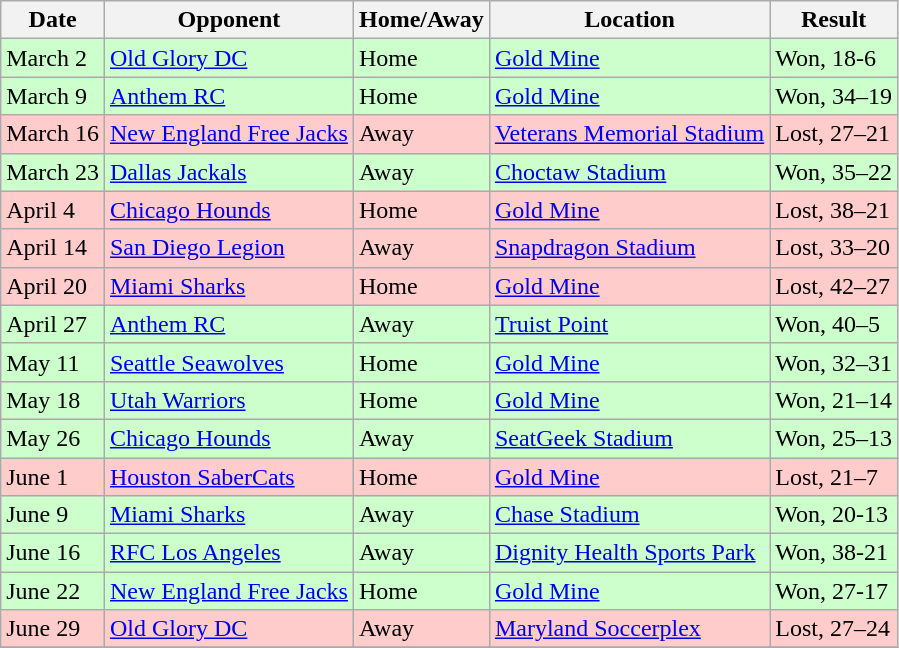<table class="wikitable">
<tr>
<th>Date</th>
<th>Opponent</th>
<th>Home/Away</th>
<th>Location</th>
<th>Result</th>
</tr>
<tr bgcolor="CCFFCC">
<td>March 2</td>
<td><a href='#'>Old Glory DC</a></td>
<td>Home</td>
<td><a href='#'>Gold Mine</a></td>
<td>Won, 18-6</td>
</tr>
<tr bgcolor="CCFFCC">
<td>March 9</td>
<td><a href='#'>Anthem RC</a></td>
<td>Home</td>
<td><a href='#'>Gold Mine</a></td>
<td>Won, 34–19</td>
</tr>
<tr bgcolor="FFCCCC">
<td>March 16</td>
<td><a href='#'>New England Free Jacks</a></td>
<td>Away</td>
<td><a href='#'>Veterans Memorial Stadium</a></td>
<td>Lost, 27–21</td>
</tr>
<tr bgcolor="CCFFCC">
<td>March 23</td>
<td><a href='#'>Dallas Jackals</a></td>
<td>Away</td>
<td><a href='#'>Choctaw Stadium</a></td>
<td>Won, 35–22</td>
</tr>
<tr bgcolor="FFCCCC">
<td>April 4</td>
<td><a href='#'>Chicago Hounds</a></td>
<td>Home</td>
<td><a href='#'>Gold Mine</a></td>
<td>Lost, 38–21</td>
</tr>
<tr bgcolor="FFCCCC">
<td>April 14</td>
<td><a href='#'>San Diego Legion</a></td>
<td>Away</td>
<td><a href='#'>Snapdragon Stadium</a></td>
<td>Lost, 33–20</td>
</tr>
<tr bgcolor="FFCCCC">
<td>April 20</td>
<td><a href='#'>Miami Sharks</a></td>
<td>Home</td>
<td><a href='#'>Gold Mine</a></td>
<td>Lost, 42–27</td>
</tr>
<tr bgcolor="CCFFCC">
<td>April 27</td>
<td><a href='#'>Anthem RC</a></td>
<td>Away</td>
<td><a href='#'>Truist Point</a></td>
<td>Won, 40–5</td>
</tr>
<tr bgcolor="CCFFCC">
<td>May 11</td>
<td><a href='#'>Seattle Seawolves</a></td>
<td>Home</td>
<td><a href='#'>Gold Mine</a></td>
<td>Won, 32–31</td>
</tr>
<tr bgcolor="CCFFCC">
<td>May 18</td>
<td><a href='#'>Utah Warriors</a></td>
<td>Home</td>
<td><a href='#'>Gold Mine</a></td>
<td>Won, 21–14</td>
</tr>
<tr bgcolor="CCFFCC">
<td>May 26</td>
<td><a href='#'>Chicago Hounds</a></td>
<td>Away</td>
<td><a href='#'>SeatGeek Stadium</a></td>
<td>Won, 25–13</td>
</tr>
<tr bgcolor="FFCCCC">
<td>June 1</td>
<td><a href='#'>Houston SaberCats</a></td>
<td>Home</td>
<td><a href='#'>Gold Mine</a></td>
<td>Lost, 21–7</td>
</tr>
<tr bgcolor="CCFFCC">
<td>June 9</td>
<td><a href='#'>Miami Sharks</a></td>
<td>Away</td>
<td><a href='#'>Chase Stadium</a></td>
<td>Won, 20-13</td>
</tr>
<tr bgcolor="CCFFCC">
<td>June 16</td>
<td><a href='#'>RFC Los Angeles</a></td>
<td>Away</td>
<td><a href='#'>Dignity Health Sports Park</a></td>
<td>Won, 38-21</td>
</tr>
<tr bgcolor="CCFFCC">
<td>June 22</td>
<td><a href='#'>New England Free Jacks</a></td>
<td>Home</td>
<td><a href='#'>Gold Mine</a></td>
<td>Won, 27-17</td>
</tr>
<tr bgcolor="FFCCCC">
<td>June 29</td>
<td><a href='#'>Old Glory DC</a></td>
<td>Away</td>
<td><a href='#'>Maryland Soccerplex</a></td>
<td>Lost, 27–24</td>
</tr>
<tr>
</tr>
</table>
